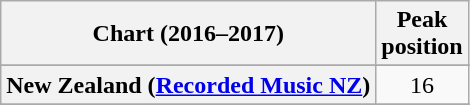<table class="wikitable plainrowheaders sortable" style="text-align:center;">
<tr>
<th scope="col">Chart (2016–2017)</th>
<th scope="col">Peak<br>position</th>
</tr>
<tr>
</tr>
<tr>
<th scope="row">New Zealand (<a href='#'>Recorded Music NZ</a>)</th>
<td>16</td>
</tr>
<tr>
</tr>
<tr>
</tr>
<tr>
</tr>
<tr>
</tr>
</table>
